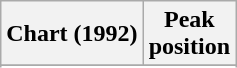<table class="wikitable sortable plainrowheaders" style="text-align:center">
<tr>
<th>Chart (1992)</th>
<th>Peak<br>position</th>
</tr>
<tr>
</tr>
<tr>
</tr>
</table>
